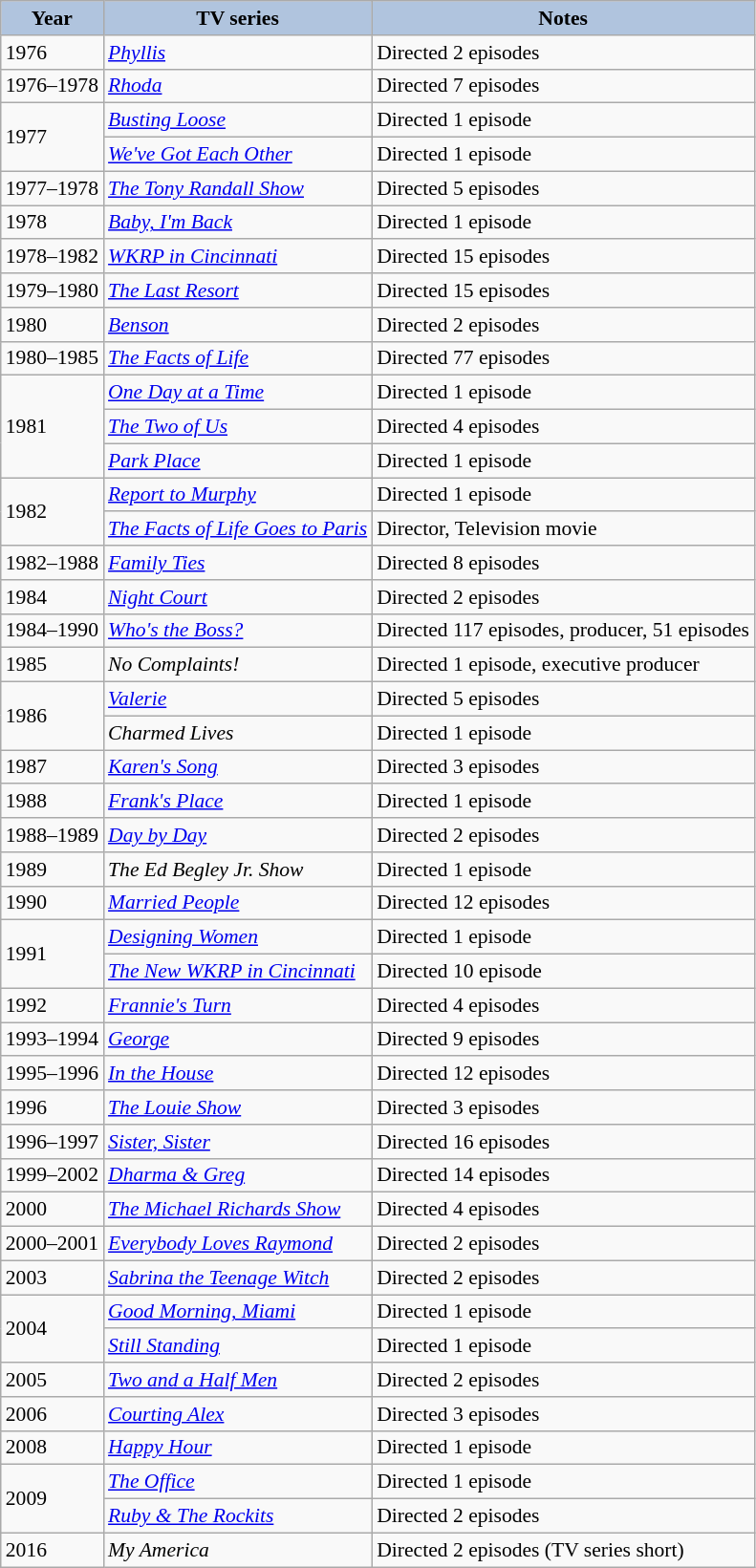<table class="wikitable" style="font-size:90%;">
<tr>
<th style="background:#B0C4DE;">Year</th>
<th style="background:#B0C4DE;">TV series</th>
<th style="background:#B0C4DE;">Notes</th>
</tr>
<tr>
<td>1976</td>
<td><em><a href='#'>Phyllis</a></em></td>
<td>Directed 2 episodes</td>
</tr>
<tr>
<td>1976–1978</td>
<td><em><a href='#'>Rhoda</a></em></td>
<td>Directed 7 episodes</td>
</tr>
<tr>
<td rowspan=2>1977</td>
<td><em><a href='#'>Busting Loose</a></em></td>
<td>Directed 1 episode</td>
</tr>
<tr>
<td><em><a href='#'>We've Got Each Other</a></em></td>
<td>Directed 1 episode</td>
</tr>
<tr>
<td>1977–1978</td>
<td><em><a href='#'>The Tony Randall Show</a></em></td>
<td>Directed 5 episodes</td>
</tr>
<tr>
<td>1978</td>
<td><em><a href='#'>Baby, I'm Back</a></em></td>
<td>Directed 1 episode</td>
</tr>
<tr>
<td>1978–1982</td>
<td><em><a href='#'>WKRP in Cincinnati</a></em></td>
<td>Directed 15 episodes</td>
</tr>
<tr>
<td>1979–1980</td>
<td><em><a href='#'>The Last Resort</a></em></td>
<td>Directed 15 episodes</td>
</tr>
<tr>
<td>1980</td>
<td><em><a href='#'>Benson</a></em></td>
<td>Directed 2 episodes</td>
</tr>
<tr>
<td>1980–1985</td>
<td><em><a href='#'>The Facts of Life</a></em></td>
<td>Directed 77 episodes</td>
</tr>
<tr>
<td rowspan=3>1981</td>
<td><em><a href='#'>One Day at a Time</a></em></td>
<td>Directed 1 episode</td>
</tr>
<tr>
<td><em><a href='#'>The Two of Us</a></em></td>
<td>Directed 4 episodes</td>
</tr>
<tr>
<td><em><a href='#'>Park Place</a></em></td>
<td>Directed 1 episode</td>
</tr>
<tr>
<td rowspan=2>1982</td>
<td><em><a href='#'>Report to Murphy</a></em></td>
<td>Directed 1 episode</td>
</tr>
<tr>
<td><em><a href='#'>The Facts of Life Goes to Paris</a></em></td>
<td>Director, Television movie</td>
</tr>
<tr>
<td>1982–1988</td>
<td><em><a href='#'>Family Ties</a></em></td>
<td>Directed 8 episodes</td>
</tr>
<tr>
<td>1984</td>
<td><em><a href='#'>Night Court</a></em></td>
<td>Directed 2 episodes</td>
</tr>
<tr>
<td>1984–1990</td>
<td><em><a href='#'>Who's the Boss?</a></em></td>
<td>Directed 117 episodes, producer, 51 episodes</td>
</tr>
<tr>
<td>1985</td>
<td><em>No Complaints!</em></td>
<td>Directed 1 episode, executive producer</td>
</tr>
<tr>
<td rowspan=2>1986</td>
<td><em><a href='#'>Valerie</a></em></td>
<td>Directed 5 episodes</td>
</tr>
<tr>
<td><em>Charmed Lives</em></td>
<td>Directed 1 episode</td>
</tr>
<tr>
<td>1987</td>
<td><em><a href='#'>Karen's Song</a></em></td>
<td>Directed 3 episodes</td>
</tr>
<tr>
<td>1988</td>
<td><em><a href='#'>Frank's Place</a></em></td>
<td>Directed 1 episode</td>
</tr>
<tr>
<td>1988–1989</td>
<td><em><a href='#'>Day by Day</a></em></td>
<td>Directed 2 episodes</td>
</tr>
<tr>
<td>1989</td>
<td><em>The Ed Begley Jr. Show</em></td>
<td>Directed 1 episode</td>
</tr>
<tr>
<td>1990</td>
<td><em><a href='#'>Married People</a></em></td>
<td>Directed 12 episodes</td>
</tr>
<tr>
<td rowspan=2>1991</td>
<td><em><a href='#'>Designing Women</a></em></td>
<td>Directed 1 episode</td>
</tr>
<tr>
<td><em><a href='#'>The New WKRP in Cincinnati</a></em></td>
<td>Directed 10 episode</td>
</tr>
<tr>
<td>1992</td>
<td><em><a href='#'>Frannie's Turn</a></em></td>
<td>Directed 4 episodes</td>
</tr>
<tr>
<td>1993–1994</td>
<td><em><a href='#'>George</a></em></td>
<td>Directed 9 episodes</td>
</tr>
<tr>
<td>1995–1996</td>
<td><em><a href='#'>In the House</a></em></td>
<td>Directed 12 episodes</td>
</tr>
<tr>
<td>1996</td>
<td><em><a href='#'>The Louie Show</a></em></td>
<td>Directed 3 episodes</td>
</tr>
<tr>
<td>1996–1997</td>
<td><em><a href='#'>Sister, Sister</a></em></td>
<td>Directed 16 episodes</td>
</tr>
<tr>
<td>1999–2002</td>
<td><em><a href='#'>Dharma & Greg</a></em></td>
<td>Directed 14 episodes</td>
</tr>
<tr>
<td>2000</td>
<td><em><a href='#'>The Michael Richards Show</a></em></td>
<td>Directed 4 episodes</td>
</tr>
<tr>
<td>2000–2001</td>
<td><em><a href='#'>Everybody Loves Raymond</a></em></td>
<td>Directed 2 episodes</td>
</tr>
<tr>
<td>2003</td>
<td><em><a href='#'>Sabrina the Teenage Witch</a></em></td>
<td>Directed 2 episodes</td>
</tr>
<tr>
<td rowspan=2>2004</td>
<td><em><a href='#'>Good Morning, Miami</a></em></td>
<td>Directed 1 episode</td>
</tr>
<tr>
<td><em><a href='#'>Still Standing</a></em></td>
<td>Directed 1 episode</td>
</tr>
<tr>
<td>2005</td>
<td><em><a href='#'>Two and a Half Men</a></em></td>
<td>Directed 2 episodes</td>
</tr>
<tr>
<td>2006</td>
<td><em><a href='#'>Courting Alex</a></em></td>
<td>Directed 3 episodes</td>
</tr>
<tr>
<td>2008</td>
<td><em><a href='#'>Happy Hour</a></em></td>
<td>Directed 1 episode</td>
</tr>
<tr>
<td rowspan=2>2009</td>
<td><em><a href='#'>The Office</a></em></td>
<td>Directed 1 episode</td>
</tr>
<tr>
<td><em><a href='#'>Ruby & The Rockits</a></em></td>
<td>Directed 2 episodes</td>
</tr>
<tr>
<td>2016</td>
<td><em>My America</em></td>
<td>Directed 2 episodes (TV series short)</td>
</tr>
</table>
